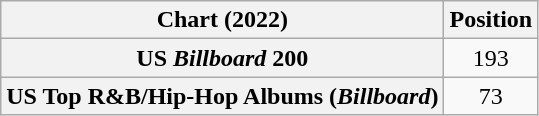<table class="wikitable sortable plainrowheaders" style="text-align:center">
<tr>
<th scope="col">Chart (2022)</th>
<th scope="col">Position</th>
</tr>
<tr>
<th scope="row">US <em>Billboard</em> 200</th>
<td>193</td>
</tr>
<tr>
<th scope="row">US Top R&B/Hip-Hop Albums (<em>Billboard</em>)</th>
<td>73</td>
</tr>
</table>
